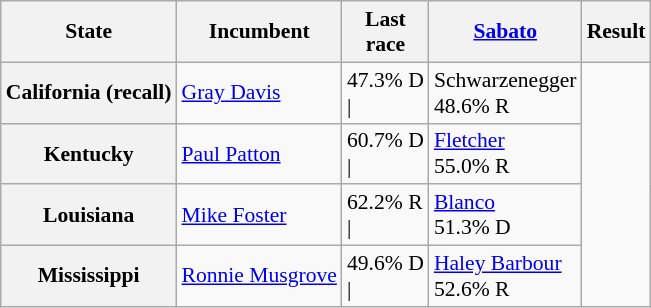<table class="wikitable sortable" style="font-size:90%;">
<tr>
<th>State</th>
<th>Incumbent</th>
<th>Last<br>race</th>
<th><a href='#'>Sabato</a><br></th>
<th>Result</th>
</tr>
<tr>
<th>California (recall)</th>
<td><a href='#'>Gray Davis</a></td>
<td>47.3% D<br>| </td>
<td>Schwarzenegger<br> 48.6% R</td>
</tr>
<tr>
<th>Kentucky</th>
<td><a href='#'>Paul Patton</a> </td>
<td>60.7% D<br>| </td>
<td><a href='#'>Fletcher</a><br>55.0% R</td>
</tr>
<tr>
<th>Louisiana</th>
<td><a href='#'>Mike Foster</a> </td>
<td>62.2% R<br>| </td>
<td><a href='#'>Blanco</a><br> 51.3% D</td>
</tr>
<tr>
<th>Mississippi</th>
<td><a href='#'>Ronnie Musgrove</a></td>
<td>49.6% D<br>| </td>
<td><a href='#'>Haley Barbour</a><br> 52.6% R</td>
</tr>
</table>
